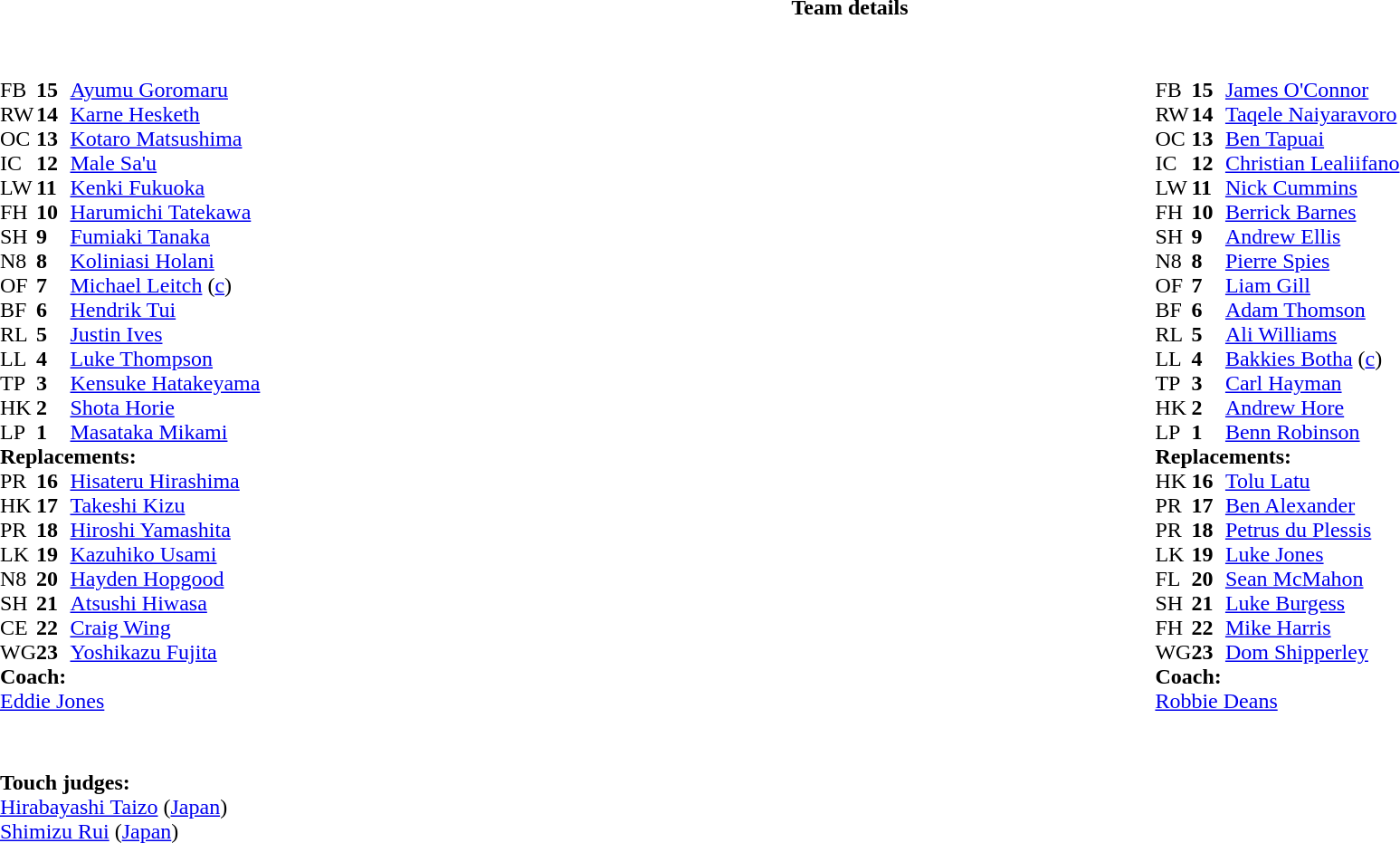<table border="0" width="100%" class="collapsible collapsed">
<tr>
<th>Team details</th>
</tr>
<tr>
<td><br><table style="width:100%;">
<tr>
<td style="vertical-align:top; width:50%"><br><table cellspacing="0" cellpadding="0">
<tr>
<th width="25"></th>
<th width="25"></th>
</tr>
<tr>
<td>FB</td>
<td><strong>15</strong></td>
<td><a href='#'>Ayumu Goromaru</a></td>
<td></td>
<td></td>
</tr>
<tr>
<td>RW</td>
<td><strong>14</strong></td>
<td><a href='#'>Karne Hesketh</a></td>
</tr>
<tr>
<td>OC</td>
<td><strong>13</strong></td>
<td><a href='#'>Kotaro Matsushima</a></td>
</tr>
<tr>
<td>IC</td>
<td><strong>12</strong></td>
<td><a href='#'>Male Sa'u</a></td>
</tr>
<tr>
<td>LW</td>
<td><strong>11</strong></td>
<td><a href='#'>Kenki Fukuoka</a></td>
<td></td>
<td></td>
</tr>
<tr>
<td>FH</td>
<td><strong>10</strong></td>
<td><a href='#'>Harumichi Tatekawa</a></td>
</tr>
<tr>
<td>SH</td>
<td><strong>9</strong></td>
<td><a href='#'>Fumiaki Tanaka</a></td>
<td></td>
<td></td>
</tr>
<tr>
<td>N8</td>
<td><strong>8</strong></td>
<td><a href='#'>Koliniasi Holani</a></td>
</tr>
<tr>
<td>OF</td>
<td><strong>7</strong></td>
<td><a href='#'>Michael Leitch</a> (<a href='#'>c</a>)</td>
</tr>
<tr>
<td>BF</td>
<td><strong>6</strong></td>
<td><a href='#'>Hendrik Tui</a></td>
</tr>
<tr>
<td>RL</td>
<td><strong>5</strong></td>
<td><a href='#'>Justin Ives</a></td>
<td></td>
<td></td>
</tr>
<tr>
<td>LL</td>
<td><strong>4</strong></td>
<td><a href='#'>Luke Thompson</a></td>
</tr>
<tr>
<td>TP</td>
<td><strong>3</strong></td>
<td><a href='#'>Kensuke Hatakeyama</a></td>
<td></td>
<td></td>
</tr>
<tr>
<td>HK</td>
<td><strong>2</strong></td>
<td><a href='#'>Shota Horie</a></td>
<td></td>
<td></td>
</tr>
<tr>
<td>LP</td>
<td><strong>1</strong></td>
<td><a href='#'>Masataka Mikami</a></td>
<td></td>
<td colspan=2></td>
</tr>
<tr>
<td colspan=3><strong>Replacements:</strong></td>
</tr>
<tr>
<td>PR</td>
<td><strong>16</strong></td>
<td><a href='#'>Hisateru Hirashima</a></td>
<td></td>
<td></td>
<td></td>
</tr>
<tr>
<td>HK</td>
<td><strong>17</strong></td>
<td><a href='#'>Takeshi Kizu</a></td>
<td></td>
<td></td>
</tr>
<tr>
<td>PR</td>
<td><strong>18</strong></td>
<td><a href='#'>Hiroshi Yamashita</a></td>
<td></td>
<td></td>
</tr>
<tr>
<td>LK</td>
<td><strong>19</strong></td>
<td><a href='#'>Kazuhiko Usami</a></td>
<td></td>
<td></td>
<td></td>
</tr>
<tr>
<td>N8</td>
<td><strong>20</strong></td>
<td><a href='#'>Hayden Hopgood</a></td>
<td></td>
<td></td>
<td></td>
</tr>
<tr>
<td>SH</td>
<td><strong>21</strong></td>
<td><a href='#'>Atsushi Hiwasa</a></td>
<td></td>
<td></td>
</tr>
<tr>
<td>CE</td>
<td><strong>22</strong></td>
<td><a href='#'>Craig Wing</a></td>
<td></td>
<td></td>
</tr>
<tr>
<td>WG</td>
<td><strong>23</strong></td>
<td><a href='#'>Yoshikazu Fujita</a></td>
<td></td>
<td></td>
</tr>
<tr>
<td colspan=3><strong>Coach:</strong></td>
</tr>
<tr>
<td colspan="4"> <a href='#'>Eddie Jones</a></td>
</tr>
</table>
</td>
<td valign="top"></td>
<td style="vertical-align:top; width:50%"><br><table cellspacing="0" cellpadding="0" style="margin:auto">
<tr>
<th width="25"></th>
<th width="25"></th>
</tr>
<tr>
<td>FB</td>
<td><strong>15</strong></td>
<td> <a href='#'>James O'Connor</a></td>
<td></td>
<td></td>
</tr>
<tr>
<td>RW</td>
<td><strong>14</strong></td>
<td> <a href='#'>Taqele Naiyaravoro</a></td>
</tr>
<tr>
<td>OC</td>
<td><strong>13</strong></td>
<td> <a href='#'>Ben Tapuai</a></td>
</tr>
<tr>
<td>IC</td>
<td><strong>12</strong></td>
<td> <a href='#'>Christian Lealiifano</a></td>
</tr>
<tr>
<td>LW</td>
<td><strong>11</strong></td>
<td> <a href='#'>Nick Cummins</a></td>
</tr>
<tr>
<td>FH</td>
<td><strong>10</strong></td>
<td> <a href='#'>Berrick Barnes</a></td>
<td></td>
<td></td>
</tr>
<tr>
<td>SH</td>
<td><strong>9</strong></td>
<td> <a href='#'>Andrew Ellis</a></td>
</tr>
<tr>
<td>N8</td>
<td><strong>8</strong></td>
<td> <a href='#'>Pierre Spies</a></td>
</tr>
<tr>
<td>OF</td>
<td><strong>7</strong></td>
<td> <a href='#'>Liam Gill</a></td>
</tr>
<tr>
<td>BF</td>
<td><strong>6</strong></td>
<td> <a href='#'>Adam Thomson</a></td>
<td></td>
<td></td>
</tr>
<tr>
<td>RL</td>
<td><strong>5</strong></td>
<td> <a href='#'>Ali Williams</a></td>
<td></td>
</tr>
<tr>
<td>LL</td>
<td><strong>4</strong></td>
<td> <a href='#'>Bakkies Botha</a> (<a href='#'>c</a>)</td>
<td></td>
<td></td>
</tr>
<tr>
<td>TP</td>
<td><strong>3</strong></td>
<td> <a href='#'>Carl Hayman</a></td>
<td></td>
<td></td>
</tr>
<tr>
<td>HK</td>
<td><strong>2</strong></td>
<td> <a href='#'>Andrew Hore</a></td>
<td></td>
<td></td>
</tr>
<tr>
<td>LP</td>
<td><strong>1</strong></td>
<td> <a href='#'>Benn Robinson</a></td>
<td></td>
<td></td>
</tr>
<tr>
<td colspan=3><strong>Replacements:</strong></td>
</tr>
<tr>
<td>HK</td>
<td><strong>16</strong></td>
<td> <a href='#'>Tolu Latu</a></td>
<td></td>
<td></td>
</tr>
<tr>
<td>PR</td>
<td><strong>17</strong></td>
<td> <a href='#'>Ben Alexander</a></td>
<td></td>
<td></td>
</tr>
<tr>
<td>PR</td>
<td><strong>18</strong></td>
<td> <a href='#'>Petrus du Plessis</a></td>
<td></td>
<td></td>
</tr>
<tr>
<td>LK</td>
<td><strong>19</strong></td>
<td> <a href='#'>Luke Jones</a></td>
<td></td>
<td></td>
</tr>
<tr>
<td>FL</td>
<td><strong>20</strong></td>
<td> <a href='#'>Sean McMahon</a></td>
<td></td>
<td></td>
</tr>
<tr>
<td>SH</td>
<td><strong>21</strong></td>
<td> <a href='#'>Luke Burgess</a></td>
<td></td>
<td></td>
</tr>
<tr>
<td>FH</td>
<td><strong>22</strong></td>
<td> <a href='#'>Mike Harris</a></td>
<td></td>
<td></td>
</tr>
<tr>
<td>WG</td>
<td><strong>23</strong></td>
<td> <a href='#'>Dom Shipperley</a></td>
</tr>
<tr>
<td colspan=3><strong>Coach:</strong></td>
</tr>
<tr>
<td colspan="4"> <a href='#'>Robbie Deans</a></td>
</tr>
</table>
</td>
</tr>
</table>
<table style="width:100%">
<tr>
<td><br><br><strong>Touch judges:</strong>
<br><a href='#'>Hirabayashi Taizo</a> (<a href='#'>Japan</a>)
<br><a href='#'>Shimizu Rui</a> (<a href='#'>Japan</a>)</td>
</tr>
</table>
</td>
</tr>
</table>
